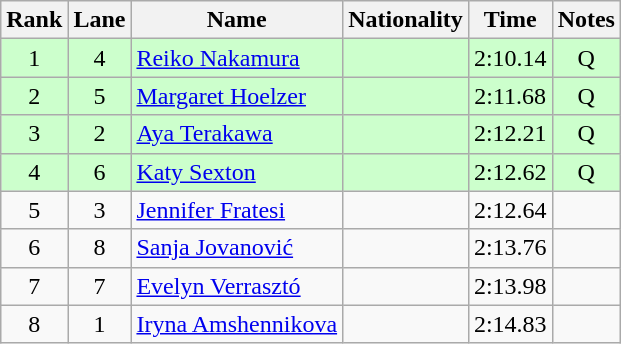<table class="wikitable sortable" style="text-align:center">
<tr>
<th>Rank</th>
<th>Lane</th>
<th>Name</th>
<th>Nationality</th>
<th>Time</th>
<th>Notes</th>
</tr>
<tr bgcolor=#ccffcc>
<td>1</td>
<td>4</td>
<td align=left><a href='#'>Reiko Nakamura</a></td>
<td align=left></td>
<td>2:10.14</td>
<td>Q</td>
</tr>
<tr bgcolor=#ccffcc>
<td>2</td>
<td>5</td>
<td align=left><a href='#'>Margaret Hoelzer</a></td>
<td align=left></td>
<td>2:11.68</td>
<td>Q</td>
</tr>
<tr bgcolor=#ccffcc>
<td>3</td>
<td>2</td>
<td align=left><a href='#'>Aya Terakawa</a></td>
<td align=left></td>
<td>2:12.21</td>
<td>Q</td>
</tr>
<tr bgcolor=#ccffcc>
<td>4</td>
<td>6</td>
<td align=left><a href='#'>Katy Sexton</a></td>
<td align=left></td>
<td>2:12.62</td>
<td>Q</td>
</tr>
<tr>
<td>5</td>
<td>3</td>
<td align=left><a href='#'>Jennifer Fratesi</a></td>
<td align=left></td>
<td>2:12.64</td>
<td></td>
</tr>
<tr>
<td>6</td>
<td>8</td>
<td align=left><a href='#'>Sanja Jovanović</a></td>
<td align=left></td>
<td>2:13.76</td>
<td></td>
</tr>
<tr>
<td>7</td>
<td>7</td>
<td align=left><a href='#'>Evelyn Verrasztó</a></td>
<td align=left></td>
<td>2:13.98</td>
<td></td>
</tr>
<tr>
<td>8</td>
<td>1</td>
<td align=left><a href='#'>Iryna Amshennikova</a></td>
<td align=left></td>
<td>2:14.83</td>
<td></td>
</tr>
</table>
